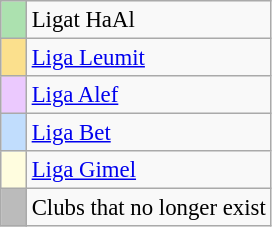<table class="wikitable" style="text-align:left; font-size:95%">
<tr>
<td style="width:10px; background:#ace1af;"></td>
<td>Ligat HaAl</td>
</tr>
<tr>
<td style="width:10px; background:#fbe08d;"></td>
<td><a href='#'>Liga Leumit</a></td>
</tr>
<tr>
<td style="width:10px; background:#ebc9fe;"></td>
<td><a href='#'>Liga Alef</a></td>
</tr>
<tr>
<td style="width:10px; background:#c1ddfd;"></td>
<td><a href='#'>Liga Bet</a></td>
</tr>
<tr>
<td style="width:10px; background:#fffddf;"></td>
<td><a href='#'>Liga Gimel</a></td>
</tr>
<tr>
<td style="width:10px; background:#bbb;"></td>
<td>Clubs that no longer exist</td>
</tr>
</table>
